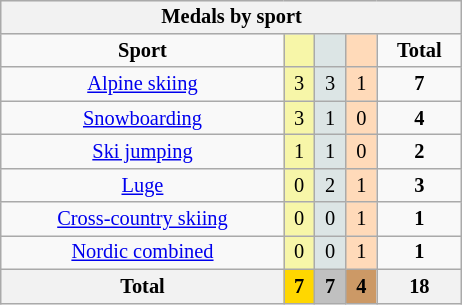<table class="wikitable" style="font-size:85%; float:right; clear:right; min-width:308px">
<tr style="background:#efefef;">
<th colspan=5>Medals by sport</th>
</tr>
<tr align=center>
<td><strong>Sport</strong></td>
<td bgcolor=F7F6A8></td>
<td bgcolor=DCE5E5></td>
<td bgcolor=FFDAB9></td>
<td><strong>Total</strong></td>
</tr>
<tr align=center>
<td><a href='#'>Alpine skiing</a></td>
<td bgcolor=F7F6A8>3</td>
<td bgcolor=DCE5E5>3</td>
<td bgcolor=FFDAB9>1</td>
<td><strong>7</strong></td>
</tr>
<tr align=center>
<td><a href='#'>Snowboarding</a></td>
<td bgcolor=F7F6A8>3</td>
<td bgcolor=DCE5E5>1</td>
<td bgcolor=FFDAB9>0</td>
<td><strong>4</strong></td>
</tr>
<tr align=center>
<td><a href='#'>Ski jumping</a></td>
<td bgcolor=F7F6A8>1</td>
<td bgcolor=DCE5E5>1</td>
<td bgcolor=FFDAB9>0</td>
<td><strong>2</strong></td>
</tr>
<tr align=center>
<td><a href='#'>Luge</a></td>
<td bgcolor=F7F6A8>0</td>
<td bgcolor=DCE5E5>2</td>
<td bgcolor=FFDAB9>1</td>
<td><strong>3</strong></td>
</tr>
<tr align=center>
<td><a href='#'>Cross-country skiing</a></td>
<td bgcolor=F7F6A8>0</td>
<td bgcolor=DCE5E5>0</td>
<td bgcolor=FFDAB9>1</td>
<td><strong>1</strong></td>
</tr>
<tr align=center>
<td><a href='#'>Nordic combined</a></td>
<td bgcolor=F7F6A8>0</td>
<td bgcolor=DCE5E5>0</td>
<td bgcolor=FFDAB9>1</td>
<td><strong>1</strong></td>
</tr>
<tr align=center>
<th>Total</th>
<th style="background:gold;">7</th>
<th style="background:silver;">7</th>
<th style="background:#c96;">4</th>
<th>18</th>
</tr>
</table>
